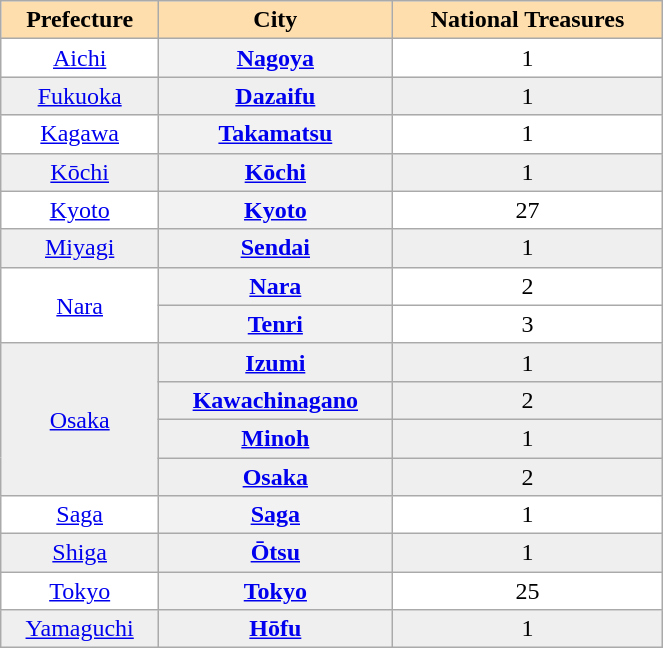<table class="wikitable" style="width:35%; text-align:center; background:#fff; float:left;">
<tr>
<th scope="col" style="text-align:center; background:#ffdead;">Prefecture</th>
<th scope="col" style="text-align:center; background:#ffdead;">City</th>
<th scope="col" style="text-align:center; background:#ffdead;">National Treasures</th>
</tr>
<tr>
<td><a href='#'>Aichi</a></td>
<th scope="row"><a href='#'>Nagoya</a></th>
<td>1</td>
</tr>
<tr>
<td style="background:#efefef;"><a href='#'>Fukuoka</a></td>
<th scope="row" style="background:#efefef;"><a href='#'>Dazaifu</a></th>
<td style="background:#efefef;">1</td>
</tr>
<tr>
<td><a href='#'>Kagawa</a></td>
<th scope="row"><a href='#'>Takamatsu</a></th>
<td>1</td>
</tr>
<tr>
<td style="background:#efefef;"><a href='#'>Kōchi</a></td>
<th scope="row" style="background:#efefef;"><a href='#'>Kōchi</a></th>
<td style="background:#efefef;">1</td>
</tr>
<tr>
<td><a href='#'>Kyoto</a></td>
<th scope="row"><a href='#'>Kyoto</a></th>
<td>27</td>
</tr>
<tr>
<td style="background:#efefef;"><a href='#'>Miyagi</a></td>
<th scope="row"  style="background:#efefef;"><a href='#'>Sendai</a></th>
<td style="background:#efefef;">1</td>
</tr>
<tr>
<td rowspan="2"><a href='#'>Nara</a></td>
<th scope="row"><a href='#'>Nara</a></th>
<td>2</td>
</tr>
<tr>
<th scope="row"><a href='#'>Tenri</a></th>
<td>3</td>
</tr>
<tr>
<td style="background:#efefef;" rowspan="4"><a href='#'>Osaka</a></td>
<th scope="row" style="background:#efefef;"><a href='#'>Izumi</a></th>
<td style="background:#efefef;">1</td>
</tr>
<tr>
<th scope="row" style="background:#efefef;"><a href='#'>Kawachinagano</a></th>
<td style="background:#efefef;">2</td>
</tr>
<tr>
<th scope="row" style="background:#efefef;"><a href='#'>Minoh</a></th>
<td style="background:#efefef;">1</td>
</tr>
<tr>
<th scope="row" style="background:#efefef;"><a href='#'>Osaka</a></th>
<td style="background:#efefef;">2</td>
</tr>
<tr>
<td><a href='#'>Saga</a></td>
<th scope="row"><a href='#'>Saga</a></th>
<td>1</td>
</tr>
<tr>
<td style="background:#efefef;"><a href='#'>Shiga</a></td>
<th scope="row" style="background:#efefef;"><a href='#'>Ōtsu</a></th>
<td style="background:#efefef;">1</td>
</tr>
<tr>
<td><a href='#'>Tokyo</a></td>
<th scope="row"><a href='#'>Tokyo</a></th>
<td>25</td>
</tr>
<tr>
<td style="background:#efefef;"><a href='#'>Yamaguchi</a></td>
<th scope="row" style="background:#efefef;"><a href='#'>Hōfu</a></th>
<td style="background:#efefef;">1</td>
</tr>
</table>
